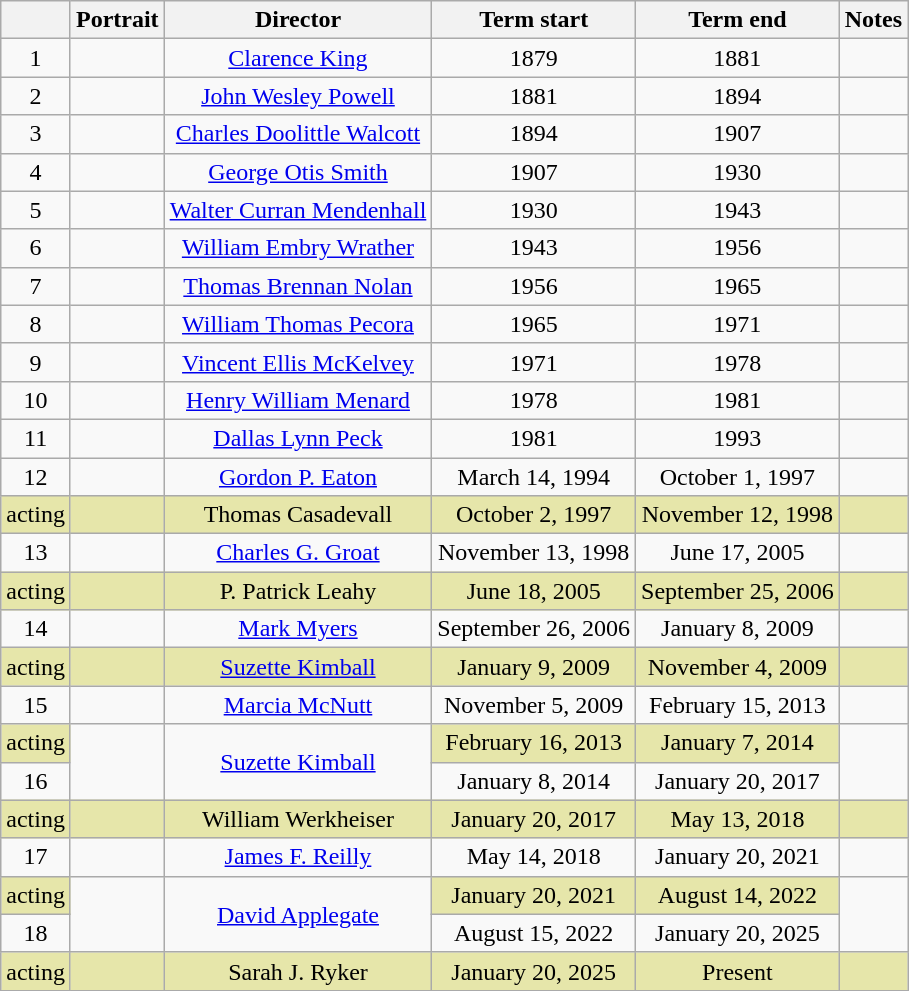<table class=wikitable style="text-align:center">
<tr>
<th></th>
<th>Portrait</th>
<th>Director</th>
<th>Term start</th>
<th>Term end</th>
<th>Notes</th>
</tr>
<tr>
<td>1</td>
<td></td>
<td><a href='#'>Clarence King</a></td>
<td>1879</td>
<td>1881</td>
<td></td>
</tr>
<tr>
<td>2</td>
<td></td>
<td><a href='#'>John Wesley Powell</a></td>
<td>1881</td>
<td>1894</td>
<td></td>
</tr>
<tr>
<td>3</td>
<td></td>
<td><a href='#'>Charles Doolittle Walcott</a></td>
<td>1894</td>
<td>1907</td>
<td></td>
</tr>
<tr>
<td>4</td>
<td></td>
<td><a href='#'>George Otis Smith</a></td>
<td>1907</td>
<td>1930</td>
<td></td>
</tr>
<tr>
<td>5</td>
<td></td>
<td><a href='#'>Walter Curran Mendenhall</a></td>
<td>1930</td>
<td>1943</td>
<td></td>
</tr>
<tr>
<td>6</td>
<td></td>
<td><a href='#'>William Embry Wrather</a></td>
<td>1943</td>
<td>1956</td>
<td></td>
</tr>
<tr>
<td>7</td>
<td></td>
<td><a href='#'>Thomas Brennan Nolan</a></td>
<td>1956</td>
<td>1965</td>
<td></td>
</tr>
<tr>
<td>8</td>
<td></td>
<td><a href='#'>William Thomas Pecora</a></td>
<td>1965</td>
<td>1971</td>
<td></td>
</tr>
<tr>
<td>9</td>
<td></td>
<td><a href='#'>Vincent Ellis McKelvey</a></td>
<td>1971</td>
<td>1978</td>
<td></td>
</tr>
<tr>
<td>10</td>
<td></td>
<td><a href='#'>Henry William Menard</a></td>
<td>1978</td>
<td>1981</td>
<td></td>
</tr>
<tr>
<td>11</td>
<td></td>
<td><a href='#'>Dallas Lynn Peck</a></td>
<td>1981</td>
<td>1993</td>
<td></td>
</tr>
<tr>
<td>12</td>
<td></td>
<td><a href='#'>Gordon P. Eaton</a></td>
<td>March 14, 1994</td>
<td>October 1, 1997</td>
<td></td>
</tr>
<tr bgcolor="#e6e6aa">
<td>acting</td>
<td></td>
<td>Thomas Casadevall</td>
<td>October 2, 1997</td>
<td>November 12, 1998</td>
<td></td>
</tr>
<tr>
<td>13</td>
<td></td>
<td><a href='#'>Charles G. Groat</a></td>
<td>November 13, 1998</td>
<td>June 17, 2005</td>
<td></td>
</tr>
<tr bgcolor="#e6e6aa">
<td>acting</td>
<td></td>
<td>P. Patrick Leahy</td>
<td>June 18, 2005</td>
<td>September 25, 2006</td>
<td></td>
</tr>
<tr>
<td>14</td>
<td></td>
<td><a href='#'>Mark Myers</a></td>
<td>September 26, 2006</td>
<td>January 8, 2009</td>
<td></td>
</tr>
<tr bgcolor="#e6e6aa">
<td>acting</td>
<td></td>
<td><a href='#'>Suzette Kimball</a></td>
<td>January 9, 2009</td>
<td>November 4, 2009</td>
<td></td>
</tr>
<tr>
<td>15</td>
<td></td>
<td><a href='#'>Marcia McNutt</a></td>
<td>November 5, 2009</td>
<td>February 15, 2013</td>
<td></td>
</tr>
<tr>
<td bgcolor="#e6e6aa">acting</td>
<td rowspan=2></td>
<td rowspan=2><a href='#'>Suzette Kimball</a></td>
<td bgcolor="#e6e6aa">February 16, 2013</td>
<td bgcolor="#e6e6aa">January 7, 2014</td>
<td rowspan=2></td>
</tr>
<tr>
<td>16</td>
<td>January 8, 2014</td>
<td>January 20, 2017</td>
</tr>
<tr bgcolor="#e6e6aa">
<td>acting</td>
<td></td>
<td>William Werkheiser</td>
<td>January 20, 2017</td>
<td>May 13, 2018</td>
<td></td>
</tr>
<tr>
<td>17</td>
<td></td>
<td><a href='#'>James F. Reilly</a></td>
<td>May 14, 2018</td>
<td>January 20, 2021</td>
<td></td>
</tr>
<tr>
<td bgcolor="#e6e6aa">acting</td>
<td rowspan=2></td>
<td rowspan=2><a href='#'>David Applegate</a></td>
<td bgcolor="#e6e6aa">January 20, 2021</td>
<td bgcolor="#e6e6aa">August 14, 2022</td>
<td rowspan=2></td>
</tr>
<tr>
<td>18</td>
<td>August 15, 2022</td>
<td>January 20, 2025</td>
</tr>
<tr bgcolor="#e6e6aa">
<td>acting</td>
<td></td>
<td>Sarah J. Ryker</td>
<td>January 20, 2025</td>
<td>Present</td>
<td></td>
</tr>
<tr>
</tr>
</table>
